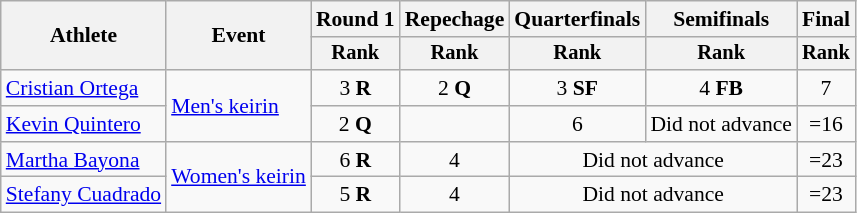<table class=wikitable style=font-size:90%;text-align:center>
<tr>
<th rowspan=2>Athlete</th>
<th rowspan=2>Event</th>
<th>Round 1</th>
<th>Repechage</th>
<th>Quarterfinals</th>
<th>Semifinals</th>
<th>Final</th>
</tr>
<tr style=font-size:95%>
<th>Rank</th>
<th>Rank</th>
<th>Rank</th>
<th>Rank</th>
<th>Rank</th>
</tr>
<tr>
<td align=left><a href='#'>Cristian Ortega</a></td>
<td align=left rowspan=2><a href='#'>Men's keirin</a></td>
<td>3 <strong>R</strong></td>
<td>2 <strong>Q</strong></td>
<td>3 <strong>SF</strong></td>
<td>4 <strong>FB</strong></td>
<td>7</td>
</tr>
<tr>
<td align=left><a href='#'>Kevin Quintero</a></td>
<td>2 <strong>Q</strong></td>
<td></td>
<td>6</td>
<td>Did not advance</td>
<td>=16</td>
</tr>
<tr>
<td align=left><a href='#'>Martha Bayona</a></td>
<td align=left rowspan=2><a href='#'>Women's keirin</a></td>
<td>6 <strong>R</strong></td>
<td>4</td>
<td colspan=2>Did not advance</td>
<td>=23</td>
</tr>
<tr>
<td align=left><a href='#'>Stefany Cuadrado</a></td>
<td>5 <strong>R</strong></td>
<td>4</td>
<td colspan=2>Did not advance</td>
<td>=23</td>
</tr>
</table>
